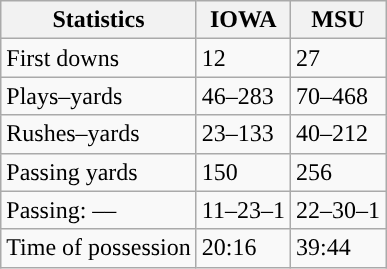<table class="wikitable" style="float:left">
<tr>
<th>Statistics</th>
<th>IOWA</th>
<th>MSU</th>
</tr>
<tr>
<td>First downs</td>
<td>12</td>
<td>27</td>
</tr>
<tr>
<td>Plays–yards</td>
<td>46–283</td>
<td>70–468</td>
</tr>
<tr>
<td>Rushes–yards</td>
<td>23–133</td>
<td>40–212</td>
</tr>
<tr>
<td>Passing yards</td>
<td>150</td>
<td>256</td>
</tr>
<tr>
<td>Passing: ––</td>
<td>11–23–1</td>
<td>22–30–1</td>
</tr>
<tr>
<td>Time of possession</td>
<td>20:16</td>
<td>39:44</td>
</tr>
</table>
